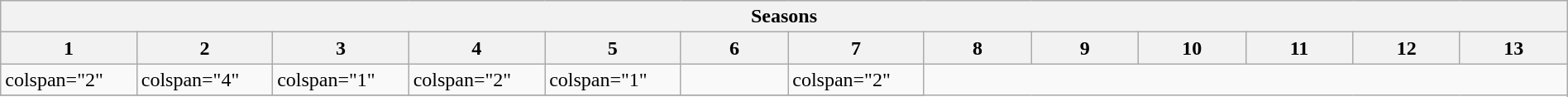<table class="wikitable plainrowheaders" style="width:100%;">
<tr>
<th colspan="13">Seasons</th>
</tr>
<tr>
<th style="width:5%;">1</th>
<th style="width:5%;">2</th>
<th style="width:5%;">3</th>
<th style="width:5%;">4</th>
<th style="width:5%;">5</th>
<th style="width:5%;">6</th>
<th style="width:5%;">7</th>
<th style="width:5%;">8</th>
<th style="width:5%;">9</th>
<th style="width:5%;">10</th>
<th style="width:5%;">11</th>
<th style="width:5%;">12</th>
<th style="width:5%;">13</th>
</tr>
<tr>
<td>colspan="2" </td>
<td>colspan="4" </td>
<td>colspan="1" </td>
<td>colspan="2" </td>
<td>colspan="1" </td>
<td></td>
<td>colspan="2" </td>
</tr>
<tr>
</tr>
</table>
